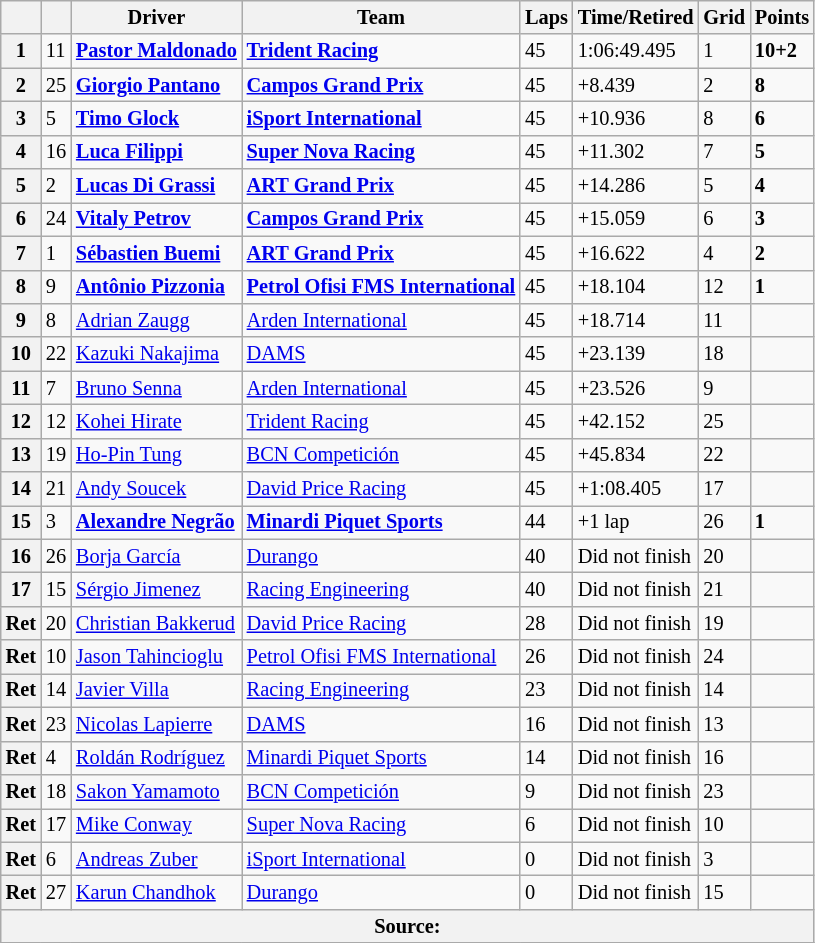<table class="wikitable" style="font-size:85%">
<tr>
<th></th>
<th></th>
<th>Driver</th>
<th>Team</th>
<th>Laps</th>
<th>Time/Retired</th>
<th>Grid</th>
<th>Points</th>
</tr>
<tr>
<th>1</th>
<td>11</td>
<td> <strong><a href='#'>Pastor Maldonado</a></strong></td>
<td><strong><a href='#'>Trident Racing</a></strong></td>
<td>45</td>
<td>1:06:49.495</td>
<td>1</td>
<td><strong>10+2</strong></td>
</tr>
<tr>
<th>2</th>
<td>25</td>
<td> <strong><a href='#'>Giorgio Pantano</a></strong></td>
<td><strong><a href='#'>Campos Grand Prix</a></strong></td>
<td>45</td>
<td>+8.439</td>
<td>2</td>
<td><strong>8</strong></td>
</tr>
<tr>
<th>3</th>
<td>5</td>
<td> <strong><a href='#'>Timo Glock</a></strong></td>
<td><strong><a href='#'>iSport International</a></strong></td>
<td>45</td>
<td>+10.936</td>
<td>8</td>
<td><strong>6</strong></td>
</tr>
<tr>
<th>4</th>
<td>16</td>
<td> <strong><a href='#'>Luca Filippi</a></strong></td>
<td><strong><a href='#'>Super Nova Racing</a></strong></td>
<td>45</td>
<td>+11.302</td>
<td>7</td>
<td><strong>5</strong></td>
</tr>
<tr>
<th>5</th>
<td>2</td>
<td> <strong><a href='#'>Lucas Di Grassi</a></strong></td>
<td><strong><a href='#'>ART Grand Prix</a></strong></td>
<td>45</td>
<td>+14.286</td>
<td>5</td>
<td><strong>4</strong></td>
</tr>
<tr>
<th>6</th>
<td>24</td>
<td> <strong><a href='#'>Vitaly Petrov</a></strong></td>
<td><strong><a href='#'>Campos Grand Prix</a></strong></td>
<td>45</td>
<td>+15.059</td>
<td>6</td>
<td><strong>3</strong></td>
</tr>
<tr>
<th>7</th>
<td>1</td>
<td> <strong><a href='#'>Sébastien Buemi</a></strong></td>
<td><strong><a href='#'>ART Grand Prix</a></strong></td>
<td>45</td>
<td>+16.622</td>
<td>4</td>
<td><strong>2</strong></td>
</tr>
<tr>
<th>8</th>
<td>9</td>
<td> <strong><a href='#'>Antônio Pizzonia</a></strong></td>
<td><strong><a href='#'>Petrol Ofisi FMS International</a></strong></td>
<td>45</td>
<td>+18.104</td>
<td>12</td>
<td><strong>1</strong></td>
</tr>
<tr>
<th>9</th>
<td>8</td>
<td> <a href='#'>Adrian Zaugg</a></td>
<td><a href='#'>Arden International</a></td>
<td>45</td>
<td>+18.714</td>
<td>11</td>
<td></td>
</tr>
<tr>
<th>10</th>
<td>22</td>
<td> <a href='#'>Kazuki Nakajima</a></td>
<td><a href='#'>DAMS</a></td>
<td>45</td>
<td>+23.139</td>
<td>18</td>
<td></td>
</tr>
<tr>
<th>11</th>
<td>7</td>
<td> <a href='#'>Bruno Senna</a></td>
<td><a href='#'>Arden International</a></td>
<td>45</td>
<td>+23.526</td>
<td>9</td>
<td></td>
</tr>
<tr>
<th>12</th>
<td>12</td>
<td> <a href='#'>Kohei Hirate</a></td>
<td><a href='#'>Trident Racing</a></td>
<td>45</td>
<td>+42.152</td>
<td>25</td>
<td></td>
</tr>
<tr>
<th>13</th>
<td>19</td>
<td> <a href='#'>Ho-Pin Tung</a></td>
<td><a href='#'>BCN Competición</a></td>
<td>45</td>
<td>+45.834</td>
<td>22</td>
<td></td>
</tr>
<tr>
<th>14</th>
<td>21</td>
<td> <a href='#'>Andy Soucek</a></td>
<td><a href='#'>David Price Racing</a></td>
<td>45</td>
<td>+1:08.405</td>
<td>17</td>
<td></td>
</tr>
<tr>
<th>15</th>
<td>3</td>
<td> <strong><a href='#'>Alexandre Negrão</a></strong></td>
<td><strong><a href='#'>Minardi Piquet Sports</a></strong></td>
<td>44</td>
<td>+1 lap</td>
<td>26</td>
<td><strong>1</strong></td>
</tr>
<tr>
<th>16</th>
<td>26</td>
<td> <a href='#'>Borja García</a></td>
<td><a href='#'>Durango</a></td>
<td>40</td>
<td>Did not finish</td>
<td>20</td>
<td></td>
</tr>
<tr>
<th>17</th>
<td>15</td>
<td> <a href='#'>Sérgio Jimenez</a></td>
<td><a href='#'>Racing Engineering</a></td>
<td>40</td>
<td>Did not finish</td>
<td>21</td>
<td></td>
</tr>
<tr>
<th>Ret</th>
<td>20</td>
<td> <a href='#'>Christian Bakkerud</a></td>
<td><a href='#'>David Price Racing</a></td>
<td>28</td>
<td>Did not finish</td>
<td>19</td>
<td></td>
</tr>
<tr>
<th>Ret</th>
<td>10</td>
<td> <a href='#'>Jason Tahincioglu</a></td>
<td><a href='#'>Petrol Ofisi FMS International</a></td>
<td>26</td>
<td>Did not finish</td>
<td>24</td>
<td></td>
</tr>
<tr>
<th>Ret</th>
<td>14</td>
<td> <a href='#'>Javier Villa</a></td>
<td><a href='#'>Racing Engineering</a></td>
<td>23</td>
<td>Did not finish</td>
<td>14</td>
<td></td>
</tr>
<tr>
<th>Ret</th>
<td>23</td>
<td> <a href='#'>Nicolas Lapierre</a></td>
<td><a href='#'>DAMS</a></td>
<td>16</td>
<td>Did not finish</td>
<td>13</td>
<td></td>
</tr>
<tr>
<th>Ret</th>
<td>4</td>
<td> <a href='#'>Roldán Rodríguez</a></td>
<td><a href='#'>Minardi Piquet Sports</a></td>
<td>14</td>
<td>Did not finish</td>
<td>16</td>
<td></td>
</tr>
<tr>
<th>Ret</th>
<td>18</td>
<td> <a href='#'>Sakon Yamamoto</a></td>
<td><a href='#'>BCN Competición</a></td>
<td>9</td>
<td>Did not finish</td>
<td>23</td>
<td></td>
</tr>
<tr>
<th>Ret</th>
<td>17</td>
<td> <a href='#'>Mike Conway</a></td>
<td><a href='#'>Super Nova Racing</a></td>
<td>6</td>
<td>Did not finish</td>
<td>10</td>
<td></td>
</tr>
<tr>
<th>Ret</th>
<td>6</td>
<td> <a href='#'>Andreas Zuber</a></td>
<td><a href='#'>iSport International</a></td>
<td>0</td>
<td>Did not finish</td>
<td>3</td>
<td></td>
</tr>
<tr>
<th>Ret</th>
<td>27</td>
<td> <a href='#'>Karun Chandhok</a></td>
<td><a href='#'>Durango</a></td>
<td>0</td>
<td>Did not finish</td>
<td>15</td>
<td></td>
</tr>
<tr>
<th colspan="8">Source:</th>
</tr>
<tr>
</tr>
</table>
